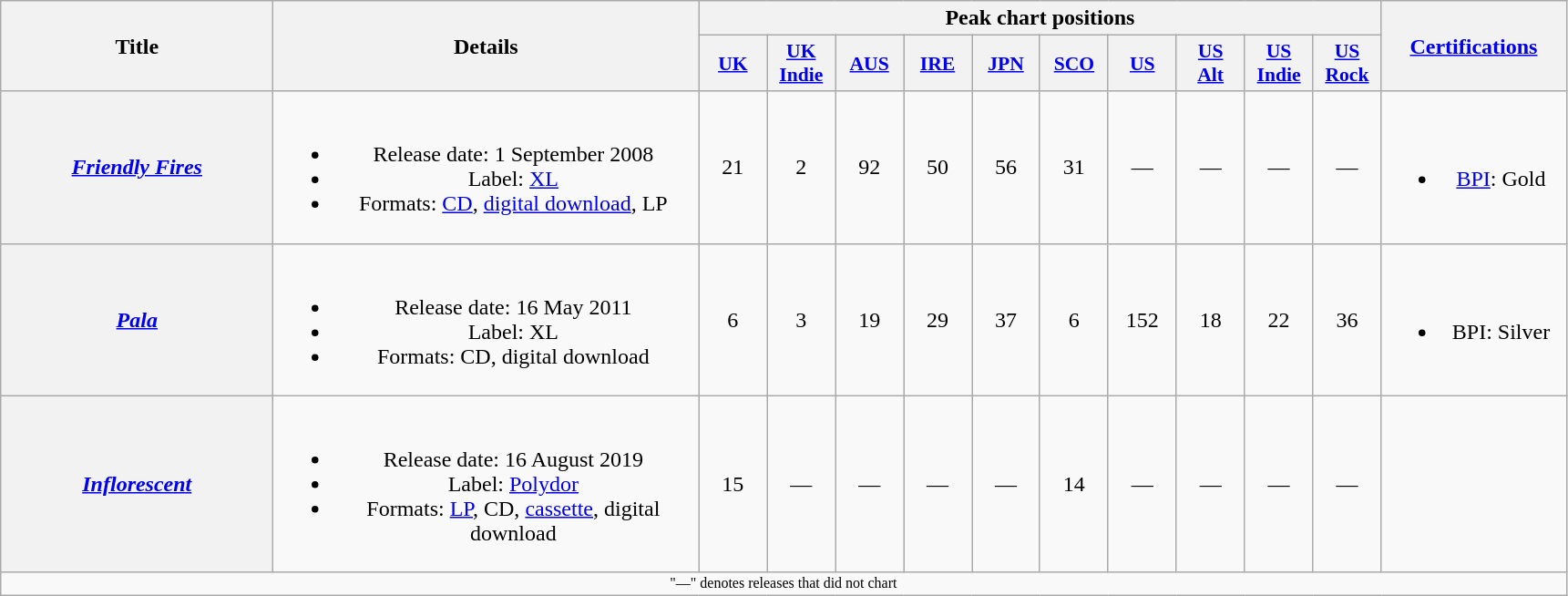<table class="wikitable plainrowheaders" style="text-align:center;">
<tr>
<th scope="col" rowspan="2" style="width:12em;">Title</th>
<th scope="col" rowspan="2" style="width:19em;">Details</th>
<th scope="col" colspan="10">Peak chart positions</th>
<th scope="col" rowspan="2" style="width:8em;"><a href='#'>Certifications</a><br></th>
</tr>
<tr>
<th scope="col" style="width:3em; font-size:90%;"><a href='#'>UK</a><br></th>
<th scope="col" style="width:3em; font-size:90%;"><a href='#'>UK<br>Indie</a><br></th>
<th scope="col" style="width:3em; font-size:90%;"><a href='#'>AUS</a><br></th>
<th scope="col" style="width:3em; font-size:90%;"><a href='#'>IRE</a><br></th>
<th scope="col" style="width:3em; font-size:90%;"><a href='#'>JPN</a><br></th>
<th scope="col" style="width:3em; font-size:90%;"><a href='#'>SCO</a><br></th>
<th scope="col" style="width:3em; font-size:90%;"><a href='#'>US</a><br></th>
<th scope="col" style="width:3em; font-size:90%;"><a href='#'>US<br>Alt</a><br></th>
<th scope="col" style="width:3em; font-size:90%;"><a href='#'>US<br>Indie</a><br></th>
<th scope="col" style="width:3em; font-size:90%;"><a href='#'>US<br>Rock</a><br></th>
</tr>
<tr>
<th scope="row"><em><a href='#'>Friendly Fires</a></em></th>
<td><br><ul><li>Release date: 1 September 2008</li><li>Label: <a href='#'>XL</a></li><li>Formats: <a href='#'>CD</a>, <a href='#'>digital download</a>, LP</li></ul></td>
<td>21</td>
<td>2</td>
<td>92</td>
<td>50</td>
<td>56</td>
<td>31</td>
<td>—</td>
<td>—</td>
<td>—</td>
<td>—</td>
<td><br><ul><li><a href='#'>BPI</a>: Gold</li></ul></td>
</tr>
<tr>
<th scope="row"><em><a href='#'>Pala</a></em></th>
<td><br><ul><li>Release date: 16 May 2011</li><li>Label: XL</li><li>Formats: CD, digital download</li></ul></td>
<td>6</td>
<td>3</td>
<td>19</td>
<td>29</td>
<td>37</td>
<td>6</td>
<td>152</td>
<td>18</td>
<td>22</td>
<td>36</td>
<td><br><ul><li>BPI: Silver</li></ul></td>
</tr>
<tr>
<th scope="row"><em><a href='#'>Inflorescent</a></em></th>
<td><br><ul><li>Release date: 16 August 2019</li><li>Label: <a href='#'>Polydor</a></li><li>Formats: <a href='#'>LP</a>, CD, <a href='#'>cassette</a>, digital download</li></ul></td>
<td>15</td>
<td>—</td>
<td>—</td>
<td>—</td>
<td>—</td>
<td>14</td>
<td>—</td>
<td>—</td>
<td>—</td>
<td>—</td>
<td></td>
</tr>
<tr>
<td colspan="15" style="font-size:8pt">"—" denotes releases that did not chart</td>
</tr>
</table>
